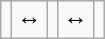<table class="wikitable">
<tr>
<td></td>
<td>↔</td>
<td></td>
<td>↔</td>
<td></td>
</tr>
</table>
